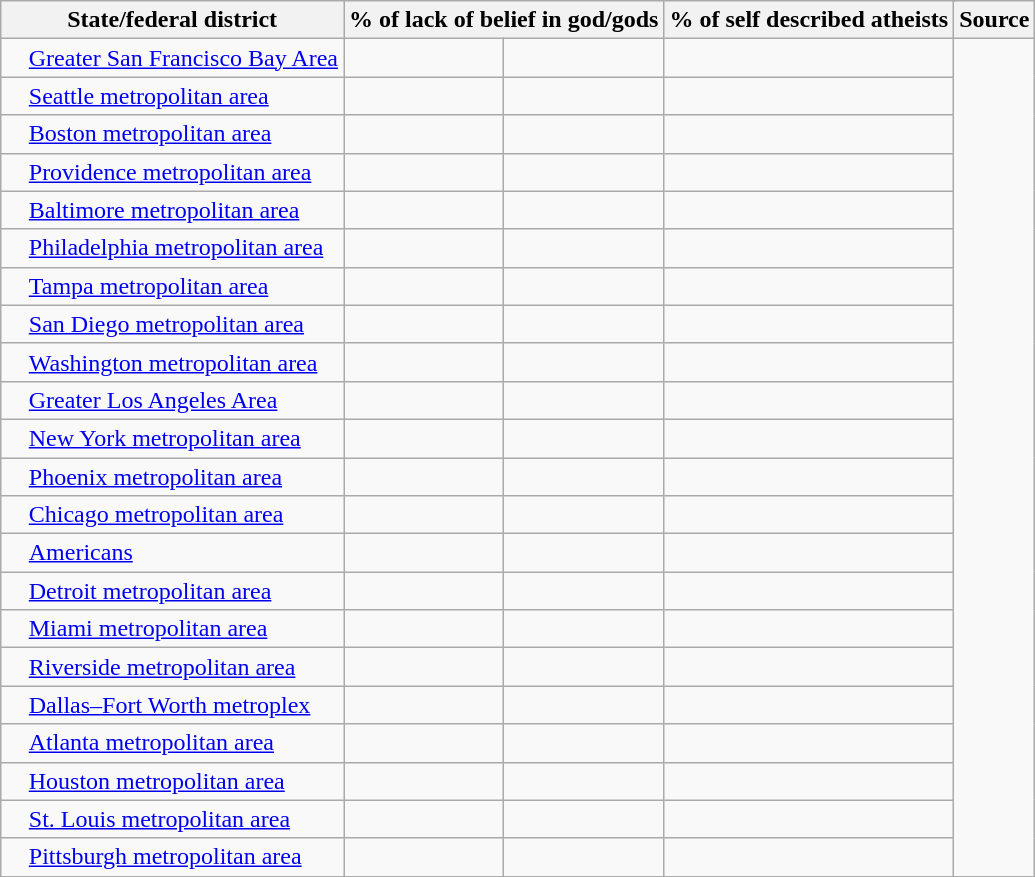<table class="wikitable sortable" font-size:80%;">
<tr>
<th>State/federal district</th>
<th colspan="2">% of lack of belief in god/gods</th>
<th colspan="2">% of self described atheists</th>
<th>Source</th>
</tr>
<tr>
<td style="text-align:left; text-indent:15px;"><a href='#'>Greater San Francisco Bay Area</a></td>
<td align=right></td>
<td align=right></td>
<td></td>
</tr>
<tr>
<td style="text-align:left; text-indent:15px;"><a href='#'>Seattle metropolitan area</a></td>
<td align=right></td>
<td align=right></td>
<td></td>
</tr>
<tr>
<td style="text-align:left; text-indent:15px;"><a href='#'>Boston metropolitan area</a></td>
<td align=right></td>
<td align=right></td>
<td></td>
</tr>
<tr>
<td style="text-align:left; text-indent:15px;"><a href='#'>Providence metropolitan area</a></td>
<td align=right></td>
<td align=right></td>
<td></td>
</tr>
<tr>
<td style="text-align:left; text-indent:15px;"><a href='#'>Baltimore metropolitan area</a></td>
<td align=right></td>
<td align=right></td>
<td></td>
</tr>
<tr>
<td style="text-align:left; text-indent:15px;"><a href='#'>Philadelphia metropolitan area</a></td>
<td align=right></td>
<td align=right></td>
<td></td>
</tr>
<tr>
<td style="text-align:left; text-indent:15px;"><a href='#'>Tampa metropolitan area</a></td>
<td align=right></td>
<td align=right></td>
<td></td>
</tr>
<tr>
<td style="text-align:left; text-indent:15px;"><a href='#'>San Diego metropolitan area</a></td>
<td align=right></td>
<td align=right></td>
<td></td>
</tr>
<tr>
<td style="text-align:left; text-indent:15px;"><a href='#'>Washington metropolitan area</a></td>
<td align=right></td>
<td align=right></td>
<td></td>
</tr>
<tr>
<td style="text-align:left; text-indent:15px;"><a href='#'>Greater Los Angeles Area</a></td>
<td align=right></td>
<td align=right></td>
<td></td>
</tr>
<tr>
<td style="text-align:left; text-indent:15px;"><a href='#'>New York metropolitan area</a></td>
<td align=right></td>
<td align=right></td>
<td></td>
</tr>
<tr>
<td style="text-align:left; text-indent:15px;"><a href='#'>Phoenix metropolitan area</a></td>
<td align=right></td>
<td align=right></td>
<td></td>
</tr>
<tr>
<td style="text-align:left; text-indent:15px;"><a href='#'>Chicago metropolitan area</a></td>
<td align=right></td>
<td align=right></td>
<td></td>
</tr>
<tr>
<td style="text-align:left; text-indent:15px;"><a href='#'>Americans</a></td>
<td align=right></td>
<td align=right></td>
<td></td>
</tr>
<tr>
<td style="text-align:left; text-indent:15px;"><a href='#'>Detroit metropolitan area</a></td>
<td align=right></td>
<td align=right></td>
<td></td>
</tr>
<tr>
<td style="text-align:left; text-indent:15px;"><a href='#'>Miami metropolitan area</a></td>
<td align=right></td>
<td align=right></td>
<td></td>
</tr>
<tr>
<td style="text-align:left; text-indent:15px;"><a href='#'>Riverside metropolitan area</a></td>
<td align=right></td>
<td align=right></td>
<td></td>
</tr>
<tr>
<td style="text-align:left; text-indent:15px;"><a href='#'>Dallas–Fort Worth metroplex</a></td>
<td align=right></td>
<td align=right></td>
<td></td>
</tr>
<tr>
<td style="text-align:left; text-indent:15px;"><a href='#'>Atlanta metropolitan area</a></td>
<td align=right></td>
<td align=right></td>
<td></td>
</tr>
<tr>
<td style="text-align:left; text-indent:15px;"><a href='#'>Houston metropolitan area</a></td>
<td align=right></td>
<td align=right></td>
<td></td>
</tr>
<tr>
<td style="text-align:left; text-indent:15px;"><a href='#'>St. Louis metropolitan area</a></td>
<td align=right></td>
<td align=right></td>
<td></td>
</tr>
<tr>
<td style="text-align:left; text-indent:15px;"><a href='#'>Pittsburgh metropolitan area</a></td>
<td align=right></td>
<td align=right></td>
<td></td>
</tr>
<tr>
</tr>
</table>
